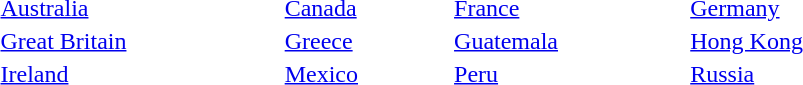<table style="width:50%;">
<tr>
<td><a href='#'>Australia</a></td>
<td><a href='#'>Canada</a></td>
<td><a href='#'>France</a></td>
<td><a href='#'>Germany</a></td>
</tr>
<tr>
<td><a href='#'>Great Britain</a></td>
<td><a href='#'>Greece</a></td>
<td><a href='#'>Guatemala</a></td>
<td><a href='#'>Hong Kong</a></td>
</tr>
<tr>
<td><a href='#'>Ireland</a></td>
<td><a href='#'>Mexico</a></td>
<td><a href='#'>Peru</a></td>
<td><a href='#'>Russia</a></td>
</tr>
</table>
